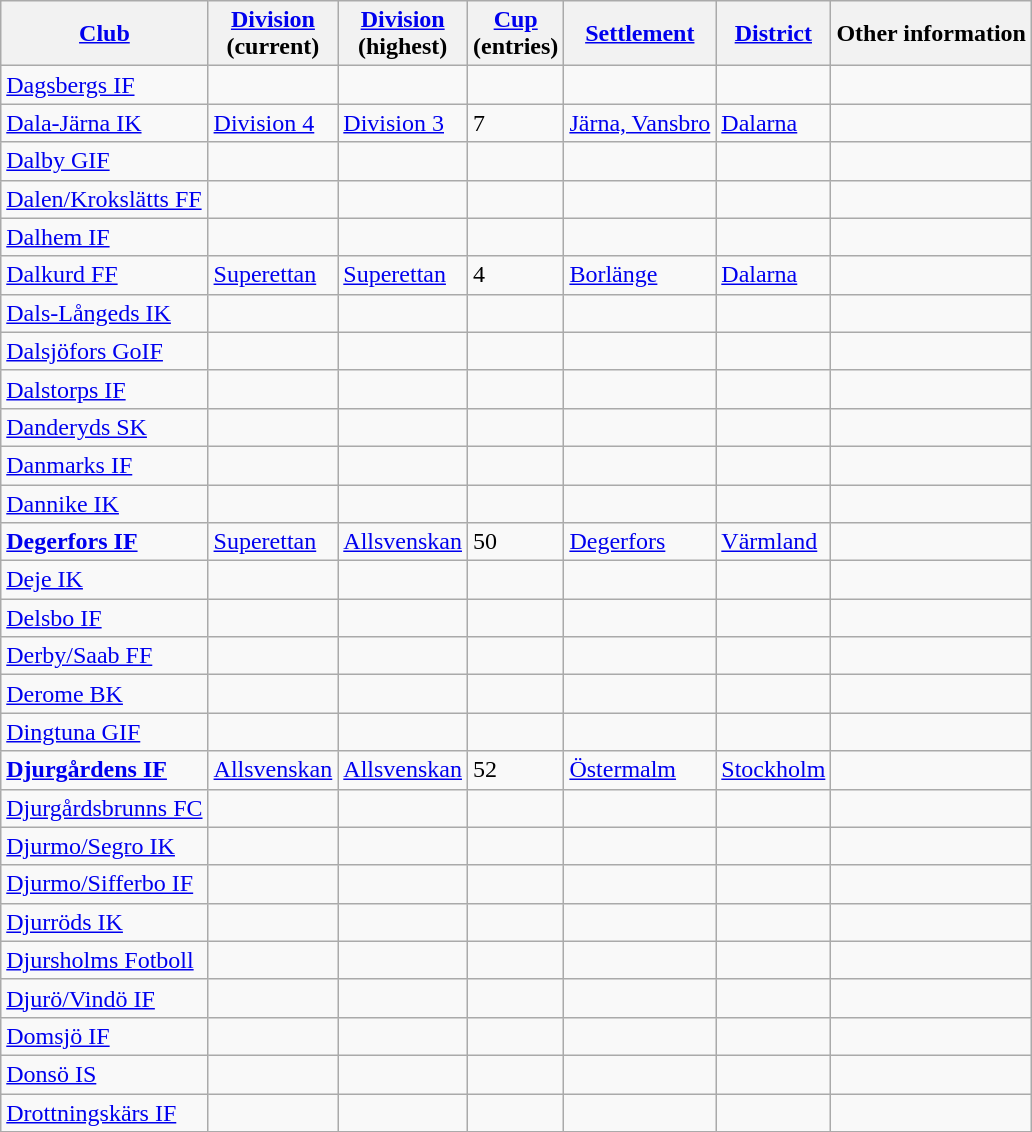<table class="wikitable" style="text-align:left">
<tr>
<th style= width="180px"><a href='#'>Club</a></th>
<th style= width="80px"><a href='#'>Division</a><br> (current)</th>
<th style= width="80px"><a href='#'>Division</a><br> (highest)</th>
<th style= width="60px"><a href='#'>Cup</a><br> (entries)</th>
<th style= width="110px"><a href='#'>Settlement</a></th>
<th style= width="110px"><a href='#'>District</a></th>
<th style= width="230px">Other information</th>
</tr>
<tr>
<td><a href='#'>Dagsbergs IF</a></td>
<td></td>
<td></td>
<td></td>
<td></td>
<td></td>
<td></td>
</tr>
<tr>
<td><a href='#'>Dala-Järna IK</a></td>
<td><a href='#'>Division 4</a></td>
<td><a href='#'>Division 3</a></td>
<td>7</td>
<td><a href='#'>Järna, Vansbro</a></td>
<td><a href='#'>Dalarna</a></td>
<td></td>
</tr>
<tr>
<td><a href='#'>Dalby GIF</a></td>
<td></td>
<td></td>
<td></td>
<td></td>
<td></td>
<td></td>
</tr>
<tr>
<td><a href='#'>Dalen/Krokslätts FF</a></td>
<td></td>
<td></td>
<td></td>
<td></td>
<td></td>
<td></td>
</tr>
<tr>
<td><a href='#'>Dalhem IF</a></td>
<td></td>
<td></td>
<td></td>
<td></td>
<td></td>
<td></td>
</tr>
<tr>
<td><a href='#'>Dalkurd FF</a></td>
<td><a href='#'>Superettan</a></td>
<td><a href='#'>Superettan</a></td>
<td>4</td>
<td><a href='#'>Borlänge</a></td>
<td><a href='#'>Dalarna</a></td>
<td></td>
</tr>
<tr>
<td><a href='#'>Dals-Långeds IK</a></td>
<td></td>
<td></td>
<td></td>
<td></td>
<td></td>
<td></td>
</tr>
<tr>
<td><a href='#'>Dalsjöfors GoIF</a></td>
<td></td>
<td></td>
<td></td>
<td></td>
<td></td>
<td></td>
</tr>
<tr>
<td><a href='#'>Dalstorps IF</a></td>
<td></td>
<td></td>
<td></td>
<td></td>
<td></td>
<td></td>
</tr>
<tr>
<td><a href='#'>Danderyds SK</a></td>
<td></td>
<td></td>
<td></td>
<td></td>
<td></td>
<td></td>
</tr>
<tr>
<td><a href='#'>Danmarks IF</a></td>
<td></td>
<td></td>
<td></td>
<td></td>
<td></td>
<td></td>
</tr>
<tr>
<td><a href='#'>Dannike IK</a></td>
<td></td>
<td></td>
<td></td>
<td></td>
<td></td>
<td></td>
</tr>
<tr>
<td><strong><a href='#'>Degerfors IF</a></strong></td>
<td><a href='#'>Superettan</a></td>
<td><a href='#'>Allsvenskan</a></td>
<td>50</td>
<td><a href='#'>Degerfors</a></td>
<td><a href='#'>Värmland</a></td>
<td></td>
</tr>
<tr>
<td><a href='#'>Deje IK</a></td>
<td></td>
<td></td>
<td></td>
<td></td>
<td></td>
<td></td>
</tr>
<tr>
<td><a href='#'>Delsbo IF</a></td>
<td></td>
<td></td>
<td></td>
<td></td>
<td></td>
<td></td>
</tr>
<tr>
<td><a href='#'>Derby/Saab FF</a></td>
<td></td>
<td></td>
<td></td>
<td></td>
<td></td>
<td></td>
</tr>
<tr>
<td><a href='#'>Derome BK</a></td>
<td></td>
<td></td>
<td></td>
<td></td>
<td></td>
<td></td>
</tr>
<tr>
<td><a href='#'>Dingtuna GIF</a></td>
<td></td>
<td></td>
<td></td>
<td></td>
<td></td>
<td></td>
</tr>
<tr>
<td><strong><a href='#'>Djurgårdens IF</a></strong></td>
<td><a href='#'>Allsvenskan</a></td>
<td><a href='#'>Allsvenskan</a></td>
<td>52</td>
<td><a href='#'>Östermalm</a></td>
<td><a href='#'>Stockholm</a></td>
<td></td>
</tr>
<tr>
<td><a href='#'>Djurgårdsbrunns FC</a></td>
<td></td>
<td></td>
<td></td>
<td></td>
<td></td>
<td></td>
</tr>
<tr>
<td><a href='#'>Djurmo/Segro IK</a></td>
<td></td>
<td></td>
<td></td>
<td></td>
<td></td>
<td></td>
</tr>
<tr>
<td><a href='#'>Djurmo/Sifferbo IF</a></td>
<td></td>
<td></td>
<td></td>
<td></td>
<td></td>
<td></td>
</tr>
<tr>
<td><a href='#'>Djurröds IK</a></td>
<td></td>
<td></td>
<td></td>
<td></td>
<td></td>
<td></td>
</tr>
<tr>
<td><a href='#'>Djursholms Fotboll</a></td>
<td></td>
<td></td>
<td></td>
<td></td>
<td></td>
<td></td>
</tr>
<tr>
<td><a href='#'>Djurö/Vindö IF</a></td>
<td></td>
<td></td>
<td></td>
<td></td>
<td></td>
<td></td>
</tr>
<tr>
<td><a href='#'>Domsjö IF</a></td>
<td></td>
<td></td>
<td></td>
<td></td>
<td></td>
<td></td>
</tr>
<tr>
<td><a href='#'>Donsö IS</a></td>
<td></td>
<td></td>
<td></td>
<td></td>
<td></td>
<td></td>
</tr>
<tr>
<td><a href='#'>Drottningskärs IF</a></td>
<td></td>
<td></td>
<td></td>
<td></td>
<td></td>
<td></td>
</tr>
<tr>
</tr>
</table>
